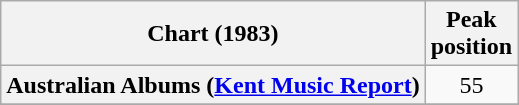<table class="wikitable sortable plainrowheaders">
<tr>
<th scope="col">Chart (1983)</th>
<th scope="col">Peak<br>position</th>
</tr>
<tr>
<th scope="row">Australian Albums (<a href='#'>Kent Music Report</a>)</th>
<td style="text-align:center">55</td>
</tr>
<tr>
</tr>
<tr>
</tr>
<tr>
</tr>
<tr>
</tr>
<tr>
</tr>
<tr>
</tr>
<tr>
</tr>
</table>
